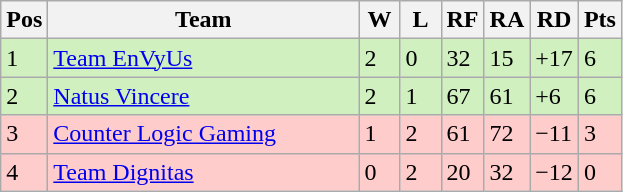<table class="wikitable">
<tr>
<th width="20px">Pos</th>
<th width="200px">Team</th>
<th width="20px">W</th>
<th width="20px">L</th>
<th width="20px">RF</th>
<th width="20px">RA</th>
<th width="20px">RD</th>
<th width="20px">Pts</th>
</tr>
<tr style="background: #D0F0C0;">
<td>1</td>
<td><a href='#'>Team EnVyUs</a></td>
<td>2</td>
<td>0</td>
<td>32</td>
<td>15</td>
<td>+17</td>
<td>6</td>
</tr>
<tr style="background: #D0F0C0;">
<td>2</td>
<td><a href='#'>Natus Vincere</a></td>
<td>2</td>
<td>1</td>
<td>67</td>
<td>61</td>
<td>+6</td>
<td>6</td>
</tr>
<tr style="background: #FFCCCC;">
<td>3</td>
<td><a href='#'>Counter Logic Gaming</a></td>
<td>1</td>
<td>2</td>
<td>61</td>
<td>72</td>
<td>−11</td>
<td>3</td>
</tr>
<tr style="background: #FFCCCC;">
<td>4</td>
<td><a href='#'>Team Dignitas</a></td>
<td>0</td>
<td>2</td>
<td>20</td>
<td>32</td>
<td>−12</td>
<td>0</td>
</tr>
</table>
